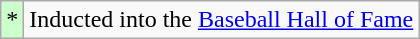<table class="wikitable" style="font-size:100%;">
<tr>
<td scope="row" style="background-color:#ccffcc">*</td>
<td>Inducted into the <a href='#'>Baseball Hall of Fame</a></td>
</tr>
</table>
